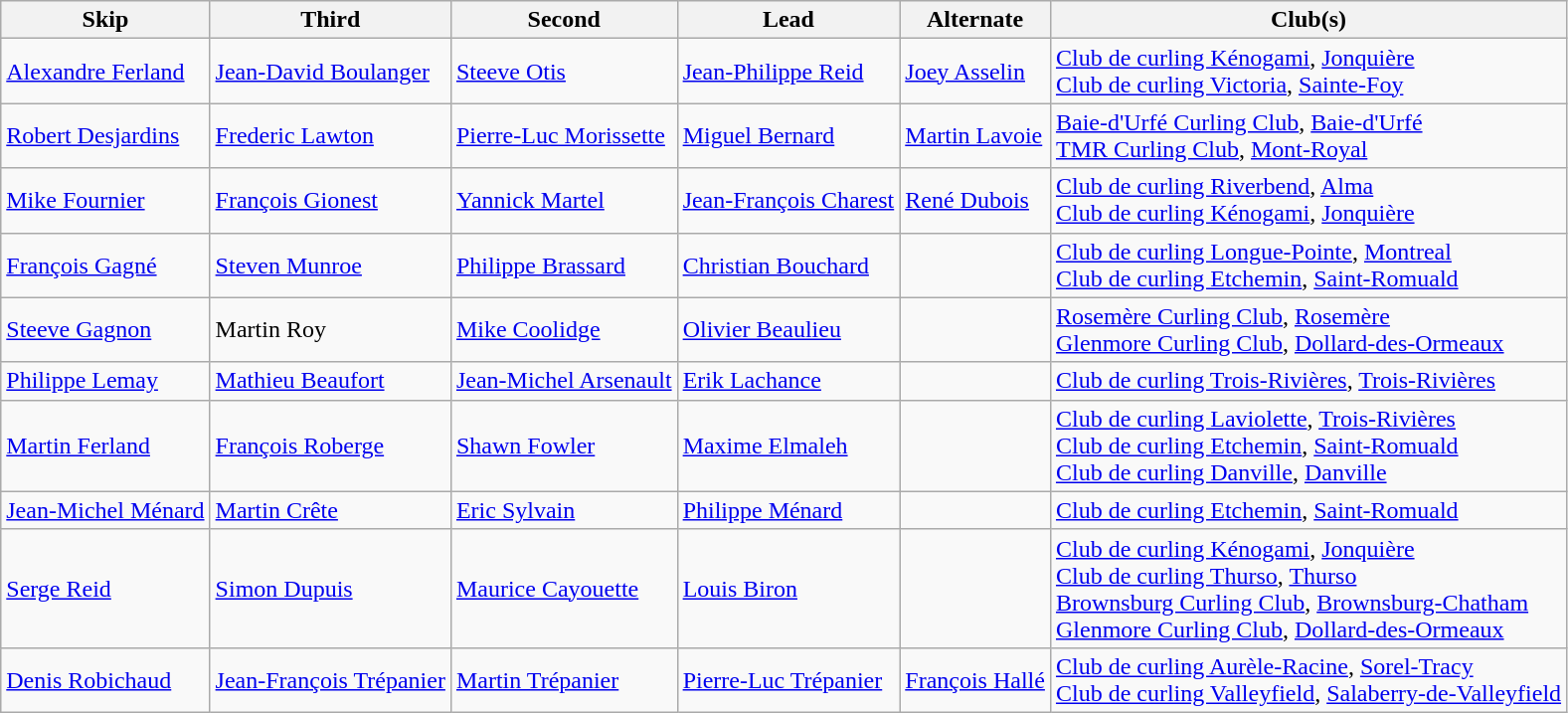<table class="wikitable">
<tr>
<th>Skip</th>
<th>Third</th>
<th>Second</th>
<th>Lead</th>
<th>Alternate</th>
<th>Club(s)</th>
</tr>
<tr>
<td><a href='#'>Alexandre Ferland</a></td>
<td><a href='#'>Jean-David Boulanger</a></td>
<td><a href='#'>Steeve Otis</a></td>
<td><a href='#'>Jean-Philippe Reid</a></td>
<td><a href='#'>Joey Asselin</a></td>
<td><a href='#'>Club de curling Kénogami</a>, <a href='#'>Jonquière</a> <br> <a href='#'>Club de curling Victoria</a>, <a href='#'>Sainte-Foy</a></td>
</tr>
<tr>
<td><a href='#'>Robert Desjardins</a></td>
<td><a href='#'>Frederic Lawton</a></td>
<td><a href='#'>Pierre-Luc Morissette</a></td>
<td><a href='#'>Miguel Bernard</a></td>
<td><a href='#'>Martin Lavoie</a></td>
<td><a href='#'>Baie-d'Urfé Curling Club</a>, <a href='#'>Baie-d'Urfé</a> <br> <a href='#'>TMR Curling Club</a>, <a href='#'>Mont-Royal</a></td>
</tr>
<tr>
<td><a href='#'>Mike Fournier</a></td>
<td><a href='#'>François Gionest</a></td>
<td><a href='#'>Yannick Martel</a></td>
<td><a href='#'>Jean-François Charest</a></td>
<td><a href='#'>René Dubois</a></td>
<td><a href='#'>Club de curling Riverbend</a>, <a href='#'>Alma</a> <br> <a href='#'>Club de curling Kénogami</a>, <a href='#'>Jonquière</a></td>
</tr>
<tr>
<td><a href='#'>François Gagné</a></td>
<td><a href='#'>Steven Munroe</a></td>
<td><a href='#'>Philippe Brassard</a></td>
<td><a href='#'>Christian Bouchard</a></td>
<td></td>
<td><a href='#'>Club de curling Longue-Pointe</a>, <a href='#'>Montreal</a> <br> <a href='#'>Club de curling Etchemin</a>, <a href='#'>Saint-Romuald</a></td>
</tr>
<tr>
<td><a href='#'>Steeve Gagnon</a></td>
<td>Martin Roy</td>
<td><a href='#'>Mike Coolidge</a></td>
<td><a href='#'>Olivier Beaulieu</a></td>
<td></td>
<td><a href='#'>Rosemère Curling Club</a>, <a href='#'>Rosemère</a> <br> <a href='#'>Glenmore Curling Club</a>, <a href='#'>Dollard-des-Ormeaux</a></td>
</tr>
<tr>
<td><a href='#'>Philippe Lemay</a></td>
<td><a href='#'>Mathieu Beaufort</a></td>
<td><a href='#'>Jean-Michel Arsenault</a></td>
<td><a href='#'>Erik Lachance</a></td>
<td></td>
<td><a href='#'>Club de curling Trois-Rivières</a>, <a href='#'>Trois-Rivières</a></td>
</tr>
<tr>
<td><a href='#'>Martin Ferland</a></td>
<td><a href='#'>François Roberge</a></td>
<td><a href='#'>Shawn Fowler</a></td>
<td><a href='#'>Maxime Elmaleh</a></td>
<td></td>
<td><a href='#'>Club de curling Laviolette</a>, <a href='#'>Trois-Rivières</a> <br> <a href='#'>Club de curling Etchemin</a>, <a href='#'>Saint-Romuald</a> <br> <a href='#'>Club de curling Danville</a>, <a href='#'>Danville</a></td>
</tr>
<tr>
<td><a href='#'>Jean-Michel Ménard</a></td>
<td><a href='#'>Martin Crête</a></td>
<td><a href='#'>Eric Sylvain</a></td>
<td><a href='#'>Philippe Ménard</a></td>
<td></td>
<td><a href='#'>Club de curling Etchemin</a>, <a href='#'>Saint-Romuald</a></td>
</tr>
<tr>
<td><a href='#'>Serge Reid</a></td>
<td><a href='#'>Simon Dupuis</a></td>
<td><a href='#'>Maurice Cayouette</a></td>
<td><a href='#'>Louis Biron</a></td>
<td></td>
<td><a href='#'>Club de curling Kénogami</a>, <a href='#'>Jonquière</a> <br> <a href='#'>Club de curling Thurso</a>, <a href='#'>Thurso</a> <br> <a href='#'>Brownsburg Curling Club</a>, <a href='#'>Brownsburg-Chatham</a> <br> <a href='#'>Glenmore Curling Club</a>, <a href='#'>Dollard-des-Ormeaux</a></td>
</tr>
<tr>
<td><a href='#'>Denis Robichaud</a></td>
<td><a href='#'>Jean-François Trépanier</a></td>
<td><a href='#'>Martin Trépanier</a></td>
<td><a href='#'>Pierre-Luc Trépanier</a></td>
<td><a href='#'>François Hallé</a></td>
<td><a href='#'>Club de curling Aurèle-Racine</a>, <a href='#'>Sorel-Tracy</a> <br> <a href='#'>Club de curling Valleyfield</a>, <a href='#'>Salaberry-de-Valleyfield</a></td>
</tr>
</table>
